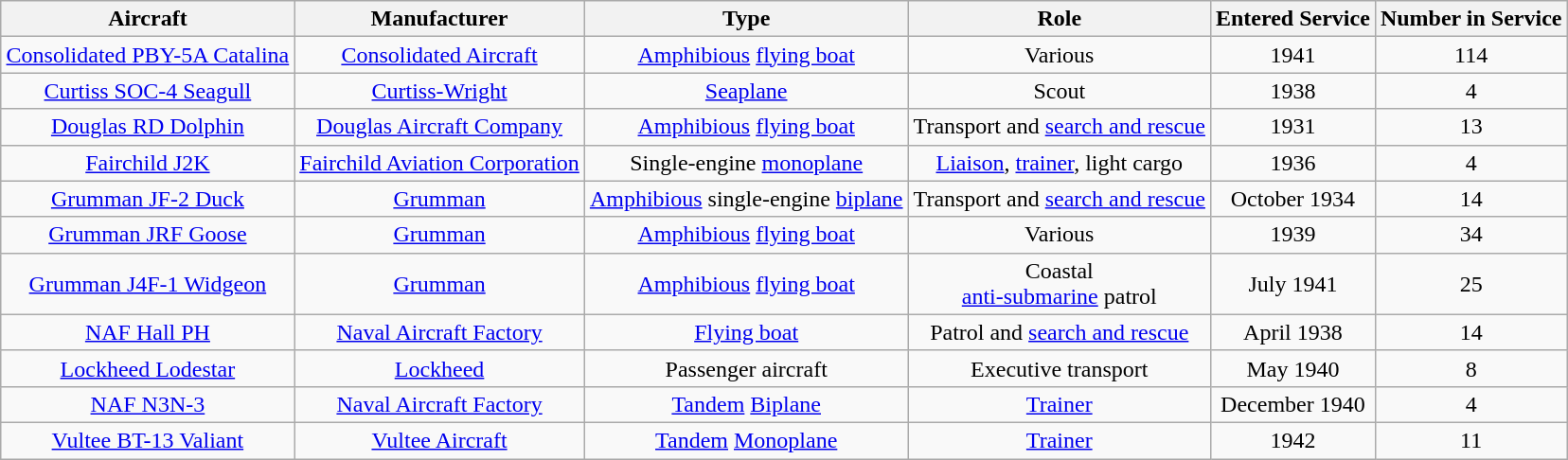<table class="wikitable sortable sticky-header" style="border-collapse:collapse;text-align:center;margin:auto;">
<tr>
<th>Aircraft</th>
<th>Manufacturer</th>
<th>Type</th>
<th>Role</th>
<th>Entered Service</th>
<th data-sort-type="number">Number in Service</th>
</tr>
<tr>
<td><a href='#'>Consolidated PBY-5A Catalina</a></td>
<td><a href='#'>Consolidated Aircraft</a></td>
<td><a href='#'>Amphibious</a> <a href='#'>flying boat</a></td>
<td>Various</td>
<td>1941</td>
<td>114</td>
</tr>
<tr>
<td><a href='#'>Curtiss SOC-4 Seagull</a></td>
<td><a href='#'>Curtiss-Wright</a></td>
<td><a href='#'>Seaplane</a></td>
<td>Scout</td>
<td>1938</td>
<td>4</td>
</tr>
<tr>
<td><a href='#'>Douglas RD Dolphin</a></td>
<td><a href='#'>Douglas Aircraft Company</a></td>
<td><a href='#'>Amphibious</a> <a href='#'>flying boat</a></td>
<td>Transport and <a href='#'>search and rescue</a></td>
<td>1931</td>
<td>13</td>
</tr>
<tr>
<td><a href='#'>Fairchild J2K</a></td>
<td><a href='#'>Fairchild Aviation Corporation</a></td>
<td>Single-engine <a href='#'>monoplane</a></td>
<td><a href='#'>Liaison</a>, <a href='#'>trainer</a>, light cargo</td>
<td>1936</td>
<td>4</td>
</tr>
<tr>
<td><a href='#'>Grumman JF-2 Duck</a></td>
<td><a href='#'>Grumman</a></td>
<td><a href='#'>Amphibious</a> single-engine <a href='#'>biplane</a></td>
<td>Transport and <a href='#'>search and rescue</a></td>
<td>October 1934</td>
<td>14</td>
</tr>
<tr>
<td><a href='#'>Grumman JRF Goose</a></td>
<td><a href='#'>Grumman</a></td>
<td><a href='#'>Amphibious</a> <a href='#'>flying boat</a></td>
<td>Various</td>
<td>1939</td>
<td>34</td>
</tr>
<tr>
<td><a href='#'>Grumman J4F-1 Widgeon</a></td>
<td><a href='#'>Grumman</a></td>
<td><a href='#'>Amphibious</a> <a href='#'>flying boat</a></td>
<td>Coastal<br><a href='#'>anti-submarine</a> patrol</td>
<td>July 1941</td>
<td>25</td>
</tr>
<tr>
<td><a href='#'>NAF Hall PH</a></td>
<td><a href='#'>Naval Aircraft Factory</a></td>
<td><a href='#'>Flying boat</a></td>
<td>Patrol and <a href='#'>search and rescue</a></td>
<td>April 1938</td>
<td>14</td>
</tr>
<tr>
<td><a href='#'>Lockheed Lodestar</a></td>
<td><a href='#'>Lockheed</a></td>
<td>Passenger aircraft</td>
<td>Executive transport</td>
<td>May 1940</td>
<td>8</td>
</tr>
<tr>
<td><a href='#'>NAF N3N-3</a></td>
<td><a href='#'>Naval Aircraft Factory</a></td>
<td><a href='#'>Tandem</a> <a href='#'>Biplane</a></td>
<td><a href='#'>Trainer</a></td>
<td>December 1940</td>
<td>4</td>
</tr>
<tr>
<td><a href='#'>Vultee BT-13 Valiant</a></td>
<td><a href='#'>Vultee Aircraft</a></td>
<td><a href='#'>Tandem</a> <a href='#'>Monoplane</a></td>
<td><a href='#'>Trainer</a></td>
<td>1942</td>
<td>11</td>
</tr>
</table>
